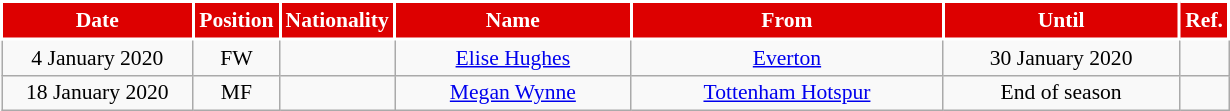<table class="wikitable" style="text-align:center; font-size:90%; ">
<tr>
<th style="background:#DD0000; color:#FFFFFF;border:2px solid #FFFFFF; width:120px;">Date</th>
<th style="background:#DD0000; color:#FFFFFF;border:2px solid #FFFFFF; width:50px;">Position</th>
<th style="background:#DD0000;color:#FFFFFF;border:2px solid #FFFFFF; width:50px;">Nationality</th>
<th style="background:#DD0000;color:#FFFFFF;border:2px solid #FFFFFF; width:150px;">Name</th>
<th style="background:#DD0000;color:#FFFFFF;border:2px solid #FFFFFF; width:200px;">From</th>
<th style="background:#DD0000;color:#FFFFFF;border:2px solid #FFFFFF; width:150px;">Until</th>
<th style="background:#DD0000;color:#FFFFFF;border:2px solid #FFFFFF; width:25px;">Ref.</th>
</tr>
<tr>
<td>4 January 2020</td>
<td>FW</td>
<td></td>
<td><a href='#'>Elise Hughes</a></td>
<td> <a href='#'>Everton</a></td>
<td>30 January 2020</td>
<td></td>
</tr>
<tr>
<td>18 January 2020</td>
<td>MF</td>
<td></td>
<td><a href='#'>Megan Wynne</a></td>
<td> <a href='#'>Tottenham Hotspur</a></td>
<td>End of season</td>
<td></td>
</tr>
</table>
